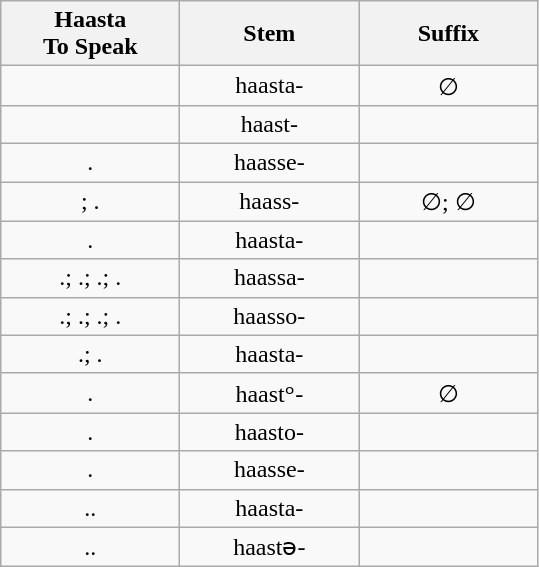<table class="wikitable" style="text-align:center">
<tr>
<th style="width: 7em;">Haasta <br> To Speak</th>
<th style="width: 7em;">Stem</th>
<th style="width: 7em;">Suffix</th>
</tr>
<tr>
<td></td>
<td>haasta-</td>
<td>∅</td>
</tr>
<tr>
<td></td>
<td>haast-</td>
<td></td>
</tr>
<tr>
<td>.</td>
<td>haasse-</td>
<td></td>
</tr>
<tr>
<td>; .</td>
<td>haass-</td>
<td>∅; ∅</td>
</tr>
<tr>
<td>.</td>
<td>haasta-</td>
<td></td>
</tr>
<tr>
<td>.; .; .; .</td>
<td>haassa-</td>
<td></td>
</tr>
<tr>
<td>.; .; .; .</td>
<td>haasso-</td>
<td></td>
</tr>
<tr>
<td>.; .</td>
<td>haasta-</td>
<td></td>
</tr>
<tr>
<td>.</td>
<td>haastᵒ-</td>
<td>∅</td>
</tr>
<tr>
<td>.</td>
<td>haasto-</td>
<td></td>
</tr>
<tr>
<td>.</td>
<td>haasse-</td>
<td></td>
</tr>
<tr>
<td>..</td>
<td>haasta-</td>
<td></td>
</tr>
<tr>
<td>..</td>
<td>haastə-</td>
<td></td>
</tr>
</table>
